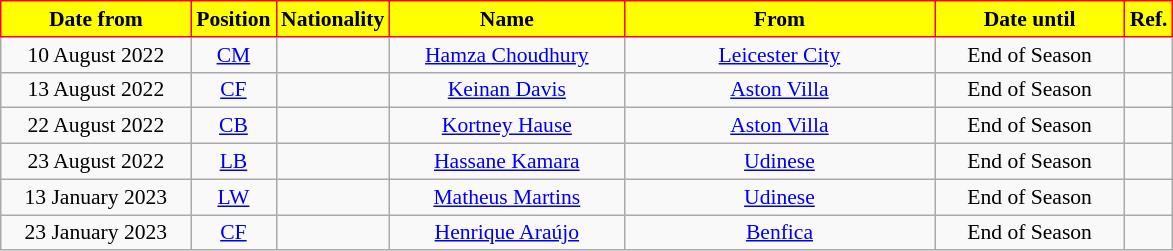<table class="wikitable"  style="text-align:center; font-size:90%; ">
<tr>
<th style="background:#FFFF00; color:black; border:1px solid red; width:120px;">Date from</th>
<th style="background:#FFFF00; color:black; border:1px solid red; width:50px;">Position</th>
<th style="background:#FFFF00; color:black; border:1px solid red; width:50px;">Nationality</th>
<th style="background:#FFFF00; color:black; border:1px solid red; width:150px;">Name</th>
<th style="background:#FFFF00; color:black; border:1px solid red; width:200px;">From</th>
<th style="background:#FFFF00; color:black; border:1px solid red; width:120px;">Date until</th>
<th style="background:#FFFF00; color:black; border:1px solid red; width:25px;">Ref.</th>
</tr>
<tr>
<td>10 August 2022</td>
<td><a href='#'>CM</a></td>
<td></td>
<td><a href='#'>Hamza Choudhury</a></td>
<td> <a href='#'>Leicester City</a></td>
<td>End of Season</td>
<td></td>
</tr>
<tr>
<td>13 August 2022</td>
<td><a href='#'>CF</a></td>
<td></td>
<td><a href='#'>Keinan Davis</a></td>
<td> <a href='#'>Aston Villa</a></td>
<td>End of Season</td>
<td></td>
</tr>
<tr>
<td>22 August 2022</td>
<td><a href='#'>CB</a></td>
<td></td>
<td><a href='#'>Kortney Hause</a></td>
<td> <a href='#'>Aston Villa</a></td>
<td>End of Season</td>
<td></td>
</tr>
<tr>
<td>23 August 2022</td>
<td><a href='#'>LB</a></td>
<td></td>
<td><a href='#'>Hassane Kamara</a></td>
<td> <a href='#'>Udinese</a></td>
<td>End of Season</td>
<td></td>
</tr>
<tr>
<td>13 January 2023</td>
<td><a href='#'>LW</a></td>
<td></td>
<td><a href='#'>Matheus Martins</a></td>
<td> <a href='#'>Udinese</a></td>
<td>End of Season</td>
<td></td>
</tr>
<tr>
<td>23 January 2023</td>
<td><a href='#'>CF</a></td>
<td></td>
<td><a href='#'>Henrique Araújo</a></td>
<td> <a href='#'>Benfica</a></td>
<td>End of Season</td>
<td></td>
</tr>
</table>
